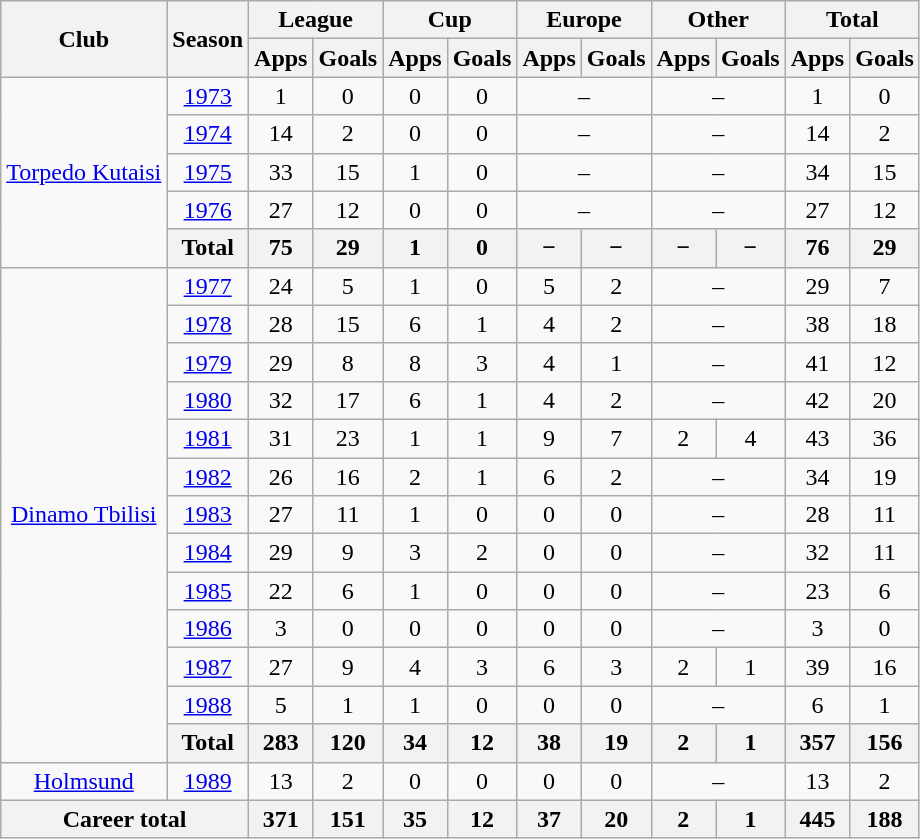<table class="wikitable" style="text-align:center">
<tr>
<th rowspan="2">Club</th>
<th rowspan="2">Season</th>
<th colspan="2">League</th>
<th colspan="2">Cup</th>
<th colspan="2">Europe</th>
<th colspan="2">Other</th>
<th colspan="2">Total</th>
</tr>
<tr>
<th>Apps</th>
<th>Goals</th>
<th>Apps</th>
<th>Goals</th>
<th>Apps</th>
<th>Goals</th>
<th>Apps</th>
<th>Goals</th>
<th>Apps</th>
<th>Goals</th>
</tr>
<tr>
<td rowspan="5"><a href='#'>Torpedo Kutaisi</a></td>
<td><a href='#'>1973</a></td>
<td>1</td>
<td>0</td>
<td>0</td>
<td>0</td>
<td colspan="2">–</td>
<td colspan="2">–</td>
<td>1</td>
<td>0</td>
</tr>
<tr>
<td><a href='#'>1974</a></td>
<td>14</td>
<td>2</td>
<td>0</td>
<td>0</td>
<td colspan="2">–</td>
<td colspan="2">–</td>
<td>14</td>
<td>2</td>
</tr>
<tr>
<td><a href='#'>1975</a></td>
<td>33</td>
<td>15</td>
<td>1</td>
<td>0</td>
<td colspan="2">–</td>
<td colspan="2">–</td>
<td>34</td>
<td>15</td>
</tr>
<tr>
<td><a href='#'>1976</a></td>
<td>27</td>
<td>12</td>
<td>0</td>
<td>0</td>
<td colspan="2">–</td>
<td colspan="2">–</td>
<td>27</td>
<td>12</td>
</tr>
<tr>
<th>Total</th>
<th>75</th>
<th>29</th>
<th>1</th>
<th>0</th>
<th>−</th>
<th>−</th>
<th>−</th>
<th>−</th>
<th>76</th>
<th>29</th>
</tr>
<tr>
<td rowspan="13"><a href='#'>Dinamo Tbilisi</a></td>
<td><a href='#'>1977</a></td>
<td>24</td>
<td>5</td>
<td>1</td>
<td>0</td>
<td>5</td>
<td>2</td>
<td colspan="2">–</td>
<td>29</td>
<td>7</td>
</tr>
<tr>
<td><a href='#'>1978</a></td>
<td>28</td>
<td>15</td>
<td>6</td>
<td>1</td>
<td>4</td>
<td>2</td>
<td colspan="2">–</td>
<td>38</td>
<td>18</td>
</tr>
<tr>
<td><a href='#'>1979</a></td>
<td>29</td>
<td>8</td>
<td>8</td>
<td>3</td>
<td>4</td>
<td>1</td>
<td colspan="2">–</td>
<td>41</td>
<td>12</td>
</tr>
<tr>
<td><a href='#'>1980</a></td>
<td>32</td>
<td>17</td>
<td>6</td>
<td>1</td>
<td>4</td>
<td>2</td>
<td colspan="2">–</td>
<td>42</td>
<td>20</td>
</tr>
<tr>
<td><a href='#'>1981</a></td>
<td>31</td>
<td>23</td>
<td>1</td>
<td>1</td>
<td>9</td>
<td>7</td>
<td>2</td>
<td>4</td>
<td 43>43</td>
<td>36</td>
</tr>
<tr>
<td><a href='#'>1982</a></td>
<td>26</td>
<td>16</td>
<td>2</td>
<td>1</td>
<td>6</td>
<td>2</td>
<td colspan="2">–</td>
<td>34</td>
<td>19</td>
</tr>
<tr>
<td><a href='#'>1983</a></td>
<td>27</td>
<td>11</td>
<td>1</td>
<td>0</td>
<td>0</td>
<td>0</td>
<td colspan="2">–</td>
<td>28</td>
<td>11</td>
</tr>
<tr>
<td><a href='#'>1984</a></td>
<td>29</td>
<td>9</td>
<td>3</td>
<td>2</td>
<td>0</td>
<td>0</td>
<td colspan="2">–</td>
<td>32</td>
<td>11</td>
</tr>
<tr>
<td><a href='#'>1985</a></td>
<td>22</td>
<td>6</td>
<td>1</td>
<td>0</td>
<td>0</td>
<td>0</td>
<td colspan="2">–</td>
<td>23</td>
<td>6</td>
</tr>
<tr>
<td><a href='#'>1986</a></td>
<td>3</td>
<td>0</td>
<td>0</td>
<td>0</td>
<td>0</td>
<td>0</td>
<td colspan="2">–</td>
<td>3</td>
<td>0</td>
</tr>
<tr>
<td><a href='#'>1987</a></td>
<td>27</td>
<td>9</td>
<td>4</td>
<td>3</td>
<td>6</td>
<td>3</td>
<td>2</td>
<td>1</td>
<td>39</td>
<td>16</td>
</tr>
<tr>
<td><a href='#'>1988</a></td>
<td>5</td>
<td>1</td>
<td>1</td>
<td>0</td>
<td>0</td>
<td>0</td>
<td colspan="2">–</td>
<td>6</td>
<td>1</td>
</tr>
<tr>
<th>Total</th>
<th>283</th>
<th>120</th>
<th>34</th>
<th>12</th>
<th>38</th>
<th>19</th>
<th>2</th>
<th>1</th>
<th>357</th>
<th>156</th>
</tr>
<tr>
<td><a href='#'>Holmsund</a></td>
<td><a href='#'>1989</a></td>
<td>13</td>
<td>2</td>
<td>0</td>
<td>0</td>
<td>0</td>
<td>0</td>
<td colspan="2">–</td>
<td>13</td>
<td>2</td>
</tr>
<tr>
<th colspan="2">Career total</th>
<th>371</th>
<th>151</th>
<th>35</th>
<th>12</th>
<th>37</th>
<th>20</th>
<th>2</th>
<th>1</th>
<th>445</th>
<th>188</th>
</tr>
</table>
